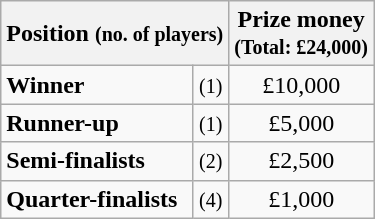<table class="wikitable">
<tr>
<th colspan=2>Position <small>(no. of players)</small></th>
<th>Prize money<br><small>(Total: £24,000)</small></th>
</tr>
<tr>
<td><strong>Winner</strong></td>
<td align=center><small>(1)</small></td>
<td align=center>£10,000</td>
</tr>
<tr>
<td><strong>Runner-up</strong></td>
<td align=center><small>(1)</small></td>
<td align=center>£5,000</td>
</tr>
<tr>
<td><strong>Semi-finalists</strong></td>
<td align=center><small>(2)</small></td>
<td align=center>£2,500</td>
</tr>
<tr>
<td><strong>Quarter-finalists</strong></td>
<td align=center><small>(4)</small></td>
<td align=center>£1,000</td>
</tr>
</table>
